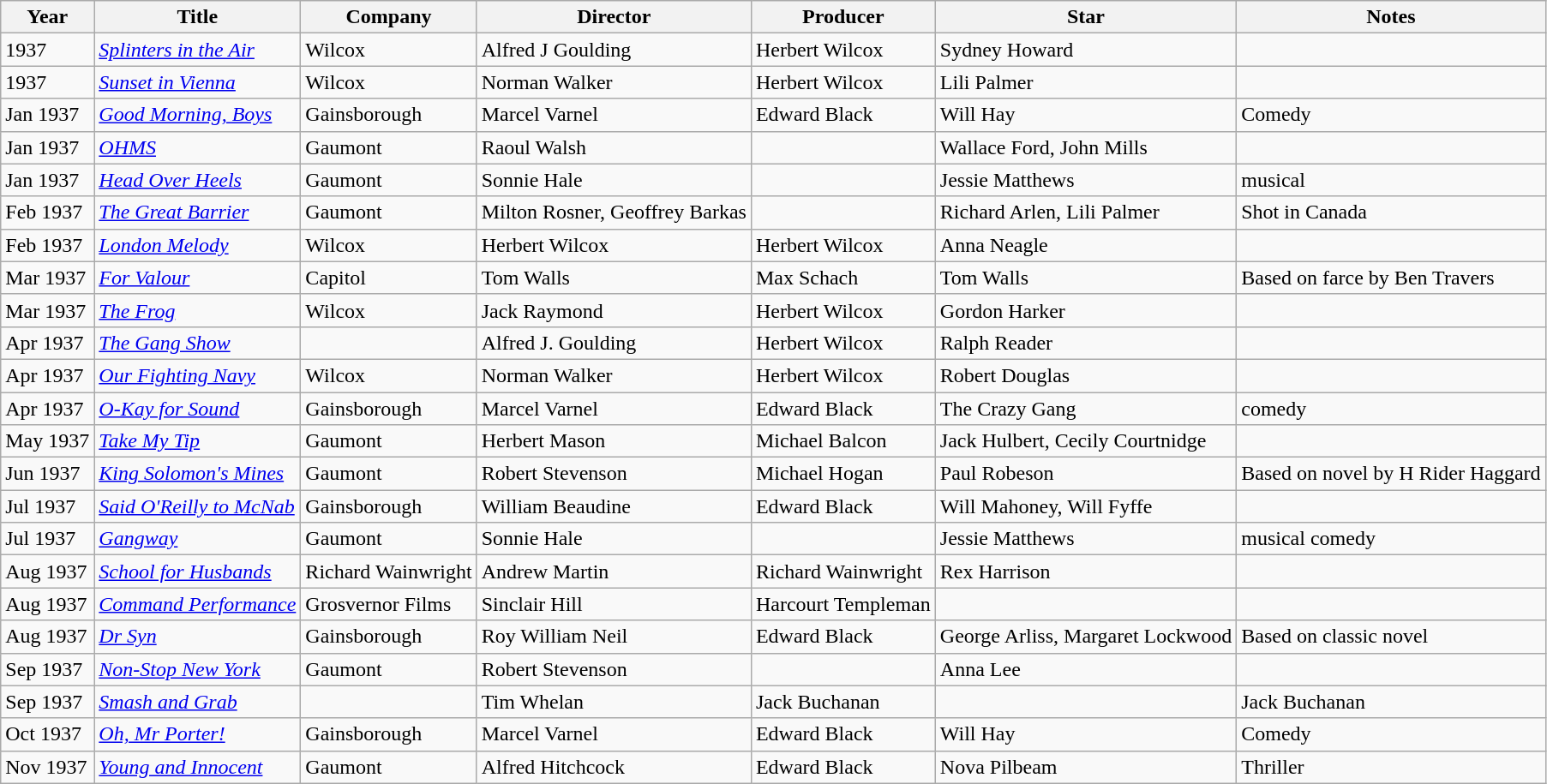<table class="wikitable sortable">
<tr>
<th>Year</th>
<th>Title</th>
<th>Company</th>
<th>Director</th>
<th>Producer</th>
<th>Star</th>
<th>Notes</th>
</tr>
<tr>
<td>1937</td>
<td><em><a href='#'>Splinters in the Air</a></em></td>
<td>Wilcox</td>
<td>Alfred J Goulding</td>
<td>Herbert Wilcox</td>
<td>Sydney Howard</td>
<td></td>
</tr>
<tr>
<td>1937</td>
<td><em><a href='#'>Sunset in Vienna</a></em></td>
<td>Wilcox</td>
<td>Norman Walker</td>
<td>Herbert Wilcox</td>
<td>Lili Palmer</td>
<td></td>
</tr>
<tr>
<td>Jan 1937</td>
<td><em><a href='#'>Good Morning, Boys</a></em></td>
<td>Gainsborough</td>
<td>Marcel Varnel</td>
<td>Edward Black</td>
<td>Will Hay</td>
<td>Comedy</td>
</tr>
<tr>
<td>Jan 1937</td>
<td><em><a href='#'>OHMS</a></em></td>
<td>Gaumont</td>
<td>Raoul Walsh</td>
<td></td>
<td>Wallace Ford, John Mills</td>
<td></td>
</tr>
<tr>
<td>Jan 1937</td>
<td><em><a href='#'>Head Over Heels</a></em></td>
<td>Gaumont</td>
<td>Sonnie Hale</td>
<td></td>
<td>Jessie Matthews</td>
<td>musical</td>
</tr>
<tr>
<td>Feb 1937</td>
<td><em><a href='#'>The Great Barrier</a></em></td>
<td>Gaumont</td>
<td>Milton Rosner, Geoffrey Barkas</td>
<td></td>
<td>Richard Arlen, Lili Palmer</td>
<td>Shot in Canada</td>
</tr>
<tr>
<td>Feb 1937</td>
<td><em><a href='#'>London Melody</a></em></td>
<td>Wilcox</td>
<td>Herbert Wilcox</td>
<td>Herbert Wilcox</td>
<td>Anna Neagle</td>
<td></td>
</tr>
<tr>
<td>Mar 1937</td>
<td><em><a href='#'>For Valour</a></em></td>
<td>Capitol</td>
<td>Tom Walls</td>
<td>Max Schach</td>
<td>Tom Walls</td>
<td>Based on farce by Ben Travers</td>
</tr>
<tr>
<td>Mar 1937</td>
<td><em><a href='#'>The Frog</a></em></td>
<td>Wilcox</td>
<td>Jack Raymond</td>
<td>Herbert Wilcox</td>
<td>Gordon Harker</td>
<td></td>
</tr>
<tr>
<td>Apr 1937</td>
<td><em><a href='#'>The Gang Show</a></em></td>
<td></td>
<td>Alfred J. Goulding</td>
<td>Herbert Wilcox</td>
<td>Ralph Reader</td>
<td></td>
</tr>
<tr>
<td>Apr 1937</td>
<td><em><a href='#'>Our Fighting Navy</a></em></td>
<td>Wilcox</td>
<td>Norman Walker</td>
<td>Herbert Wilcox</td>
<td>Robert Douglas</td>
<td></td>
</tr>
<tr>
<td>Apr 1937</td>
<td><em><a href='#'>O-Kay for Sound</a></em></td>
<td>Gainsborough</td>
<td>Marcel Varnel</td>
<td>Edward Black</td>
<td>The Crazy Gang</td>
<td>comedy</td>
</tr>
<tr>
<td>May 1937</td>
<td><em><a href='#'>Take My Tip</a></em></td>
<td>Gaumont</td>
<td>Herbert Mason</td>
<td>Michael Balcon</td>
<td>Jack Hulbert, Cecily Courtnidge</td>
<td></td>
</tr>
<tr>
<td>Jun 1937</td>
<td><em><a href='#'>King Solomon's Mines</a></em></td>
<td>Gaumont</td>
<td>Robert Stevenson</td>
<td>Michael Hogan</td>
<td>Paul Robeson</td>
<td>Based on novel by H Rider Haggard</td>
</tr>
<tr>
<td>Jul 1937</td>
<td><em><a href='#'>Said O'Reilly to McNab</a></em></td>
<td>Gainsborough</td>
<td>William Beaudine</td>
<td>Edward Black</td>
<td>Will Mahoney, Will Fyffe</td>
<td></td>
</tr>
<tr>
<td>Jul 1937</td>
<td><em><a href='#'>Gangway</a></em></td>
<td>Gaumont</td>
<td>Sonnie Hale</td>
<td></td>
<td>Jessie Matthews</td>
<td>musical comedy</td>
</tr>
<tr>
<td>Aug 1937</td>
<td><em><a href='#'>School for Husbands</a></em></td>
<td>Richard Wainwright</td>
<td>Andrew Martin</td>
<td>Richard Wainwright</td>
<td>Rex Harrison</td>
<td></td>
</tr>
<tr>
<td>Aug 1937</td>
<td><em><a href='#'>Command Performance</a></em></td>
<td>Grosvernor Films</td>
<td>Sinclair Hill</td>
<td>Harcourt Templeman</td>
<td></td>
<td></td>
</tr>
<tr>
<td>Aug 1937</td>
<td><em><a href='#'>Dr Syn</a></em></td>
<td>Gainsborough</td>
<td>Roy William Neil</td>
<td>Edward Black</td>
<td>George Arliss, Margaret Lockwood</td>
<td>Based on classic novel</td>
</tr>
<tr>
<td>Sep 1937</td>
<td><em><a href='#'>Non-Stop New York</a></em></td>
<td>Gaumont</td>
<td>Robert Stevenson</td>
<td></td>
<td>Anna Lee</td>
<td></td>
</tr>
<tr>
<td>Sep 1937</td>
<td><em><a href='#'>Smash and Grab</a></em></td>
<td></td>
<td>Tim Whelan</td>
<td>Jack Buchanan</td>
<td></td>
<td>Jack Buchanan</td>
</tr>
<tr>
<td>Oct 1937</td>
<td><em><a href='#'>Oh, Mr Porter!</a></em></td>
<td>Gainsborough</td>
<td>Marcel Varnel</td>
<td>Edward Black</td>
<td>Will Hay</td>
<td>Comedy</td>
</tr>
<tr>
<td>Nov 1937</td>
<td><em><a href='#'>Young and Innocent</a></em></td>
<td>Gaumont</td>
<td>Alfred Hitchcock</td>
<td>Edward Black</td>
<td>Nova Pilbeam</td>
<td>Thriller</td>
</tr>
</table>
